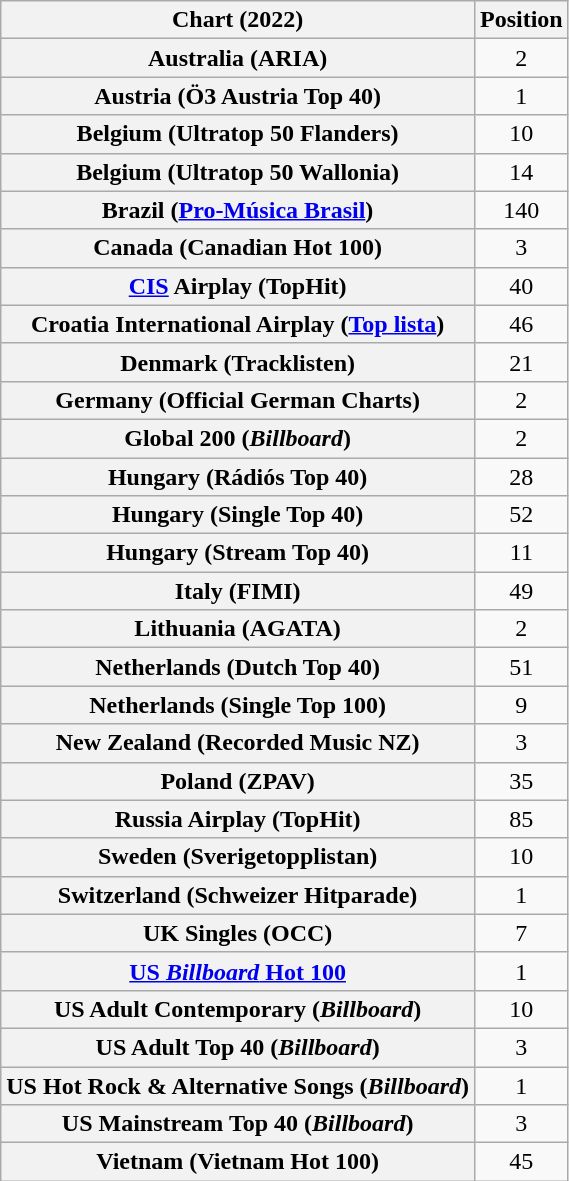<table class="wikitable sortable plainrowheaders" style="text-align:center">
<tr>
<th scope="col">Chart (2022)</th>
<th scope="col">Position</th>
</tr>
<tr>
<th scope="row">Australia (ARIA)</th>
<td>2</td>
</tr>
<tr>
<th scope="row">Austria (Ö3 Austria Top 40)</th>
<td>1</td>
</tr>
<tr>
<th scope="row">Belgium (Ultratop 50 Flanders)</th>
<td>10</td>
</tr>
<tr>
<th scope="row">Belgium (Ultratop 50 Wallonia)</th>
<td>14</td>
</tr>
<tr>
<th scope="row">Brazil (<a href='#'>Pro-Música Brasil</a>)</th>
<td>140</td>
</tr>
<tr>
<th scope="row">Canada (Canadian Hot 100)</th>
<td>3</td>
</tr>
<tr>
<th scope="row"><a href='#'>CIS</a> Airplay (TopHit)</th>
<td>40</td>
</tr>
<tr>
<th scope="row">Croatia International Airplay (<a href='#'>Top lista</a>)</th>
<td>46</td>
</tr>
<tr>
<th scope="row">Denmark (Tracklisten)</th>
<td>21</td>
</tr>
<tr>
<th scope="row">Germany (Official German Charts)</th>
<td>2</td>
</tr>
<tr>
<th scope="row">Global 200 (<em>Billboard</em>)</th>
<td>2</td>
</tr>
<tr>
<th scope="row">Hungary (Rádiós Top 40)</th>
<td>28</td>
</tr>
<tr>
<th scope="row">Hungary (Single Top 40)</th>
<td>52</td>
</tr>
<tr>
<th scope="row">Hungary (Stream Top 40)</th>
<td>11</td>
</tr>
<tr>
<th scope="row">Italy (FIMI)</th>
<td>49</td>
</tr>
<tr>
<th scope="row">Lithuania (AGATA)</th>
<td>2</td>
</tr>
<tr>
<th scope="row">Netherlands (Dutch Top 40)</th>
<td>51</td>
</tr>
<tr>
<th scope="row">Netherlands (Single Top 100)</th>
<td>9</td>
</tr>
<tr>
<th scope="row">New Zealand (Recorded Music NZ)</th>
<td>3</td>
</tr>
<tr>
<th scope="row">Poland (ZPAV)</th>
<td>35</td>
</tr>
<tr>
<th scope="row">Russia Airplay (TopHit)</th>
<td>85</td>
</tr>
<tr>
<th scope="row">Sweden (Sverigetopplistan)</th>
<td>10</td>
</tr>
<tr>
<th scope="row">Switzerland (Schweizer Hitparade)</th>
<td>1</td>
</tr>
<tr>
<th scope="row">UK Singles (OCC)</th>
<td>7</td>
</tr>
<tr>
<th scope="row"><a href='#'>US <em>Billboard</em> Hot 100</a></th>
<td>1</td>
</tr>
<tr>
<th scope="row">US Adult Contemporary (<em>Billboard</em>)</th>
<td>10</td>
</tr>
<tr>
<th scope="row">US Adult Top 40 (<em>Billboard</em>)</th>
<td>3</td>
</tr>
<tr>
<th scope="row">US Hot Rock & Alternative Songs (<em>Billboard</em>)</th>
<td>1</td>
</tr>
<tr>
<th scope="row">US Mainstream Top 40 (<em>Billboard</em>)</th>
<td>3</td>
</tr>
<tr>
<th scope="row">Vietnam (Vietnam Hot 100)</th>
<td>45</td>
</tr>
</table>
